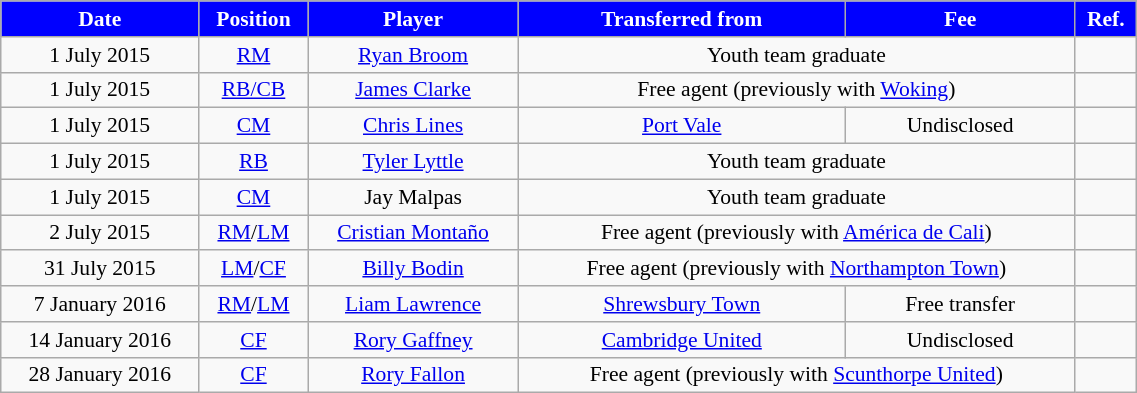<table class="wikitable" style="text-align:center; font-size:90%; width:60%">
<tr>
<th style="background:blue; color:#FFFFFF;">Date</th>
<th style="background:blue; color:#FFFFFF;">Position</th>
<th style="background:blue; color:#FFFFFF;">Player</th>
<th style="background:blue; color:#FFFFFF;">Transferred from</th>
<th style="background:blue; color:#FFFFFF;">Fee</th>
<th style="background:blue; color:#FFFFFF;">Ref.</th>
</tr>
<tr>
<td>1 July 2015</td>
<td><a href='#'>RM</a></td>
<td><a href='#'>Ryan Broom</a></td>
<td colspan=2>Youth team graduate</td>
<td></td>
</tr>
<tr>
<td>1 July 2015</td>
<td><a href='#'>RB/CB</a></td>
<td><a href='#'>James Clarke</a></td>
<td colspan=2>Free agent (previously with <a href='#'>Woking</a>)</td>
<td></td>
</tr>
<tr>
<td>1 July 2015</td>
<td><a href='#'>CM</a></td>
<td><a href='#'>Chris Lines</a></td>
<td><a href='#'>Port Vale</a></td>
<td>Undisclosed</td>
<td></td>
</tr>
<tr>
<td>1 July 2015</td>
<td><a href='#'>RB</a></td>
<td><a href='#'>Tyler Lyttle</a></td>
<td colspan=2>Youth team graduate</td>
<td></td>
</tr>
<tr>
<td>1 July 2015</td>
<td><a href='#'>CM</a></td>
<td>Jay Malpas</td>
<td colspan=2>Youth team graduate</td>
<td></td>
</tr>
<tr>
<td>2 July 2015</td>
<td><a href='#'>RM</a>/<a href='#'>LM</a></td>
<td><a href='#'>Cristian Montaño</a></td>
<td colspan=2>Free agent (previously with <a href='#'>América de Cali</a>)</td>
<td></td>
</tr>
<tr>
<td>31 July 2015</td>
<td><a href='#'>LM</a>/<a href='#'>CF</a></td>
<td><a href='#'>Billy Bodin</a></td>
<td colspan=2>Free agent (previously with <a href='#'>Northampton Town</a>)</td>
<td></td>
</tr>
<tr>
<td>7 January 2016</td>
<td><a href='#'>RM</a>/<a href='#'>LM</a></td>
<td><a href='#'>Liam Lawrence</a></td>
<td><a href='#'>Shrewsbury Town</a></td>
<td>Free transfer</td>
<td></td>
</tr>
<tr>
<td>14 January 2016</td>
<td><a href='#'>CF</a></td>
<td><a href='#'>Rory Gaffney</a></td>
<td><a href='#'>Cambridge United</a></td>
<td>Undisclosed</td>
<td></td>
</tr>
<tr>
<td>28 January 2016</td>
<td><a href='#'>CF</a></td>
<td><a href='#'>Rory Fallon</a></td>
<td colspan=2>Free agent (previously with <a href='#'>Scunthorpe United</a>)</td>
<td></td>
</tr>
</table>
